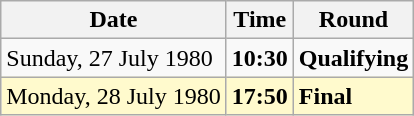<table class="wikitable">
<tr>
<th>Date</th>
<th>Time</th>
<th>Round</th>
</tr>
<tr>
<td>Sunday, 27 July 1980</td>
<td><strong>10:30</strong></td>
<td><strong>Qualifying</strong></td>
</tr>
<tr style=background:lemonchiffon>
<td>Monday, 28 July 1980</td>
<td><strong>17:50</strong></td>
<td><strong>Final</strong></td>
</tr>
</table>
